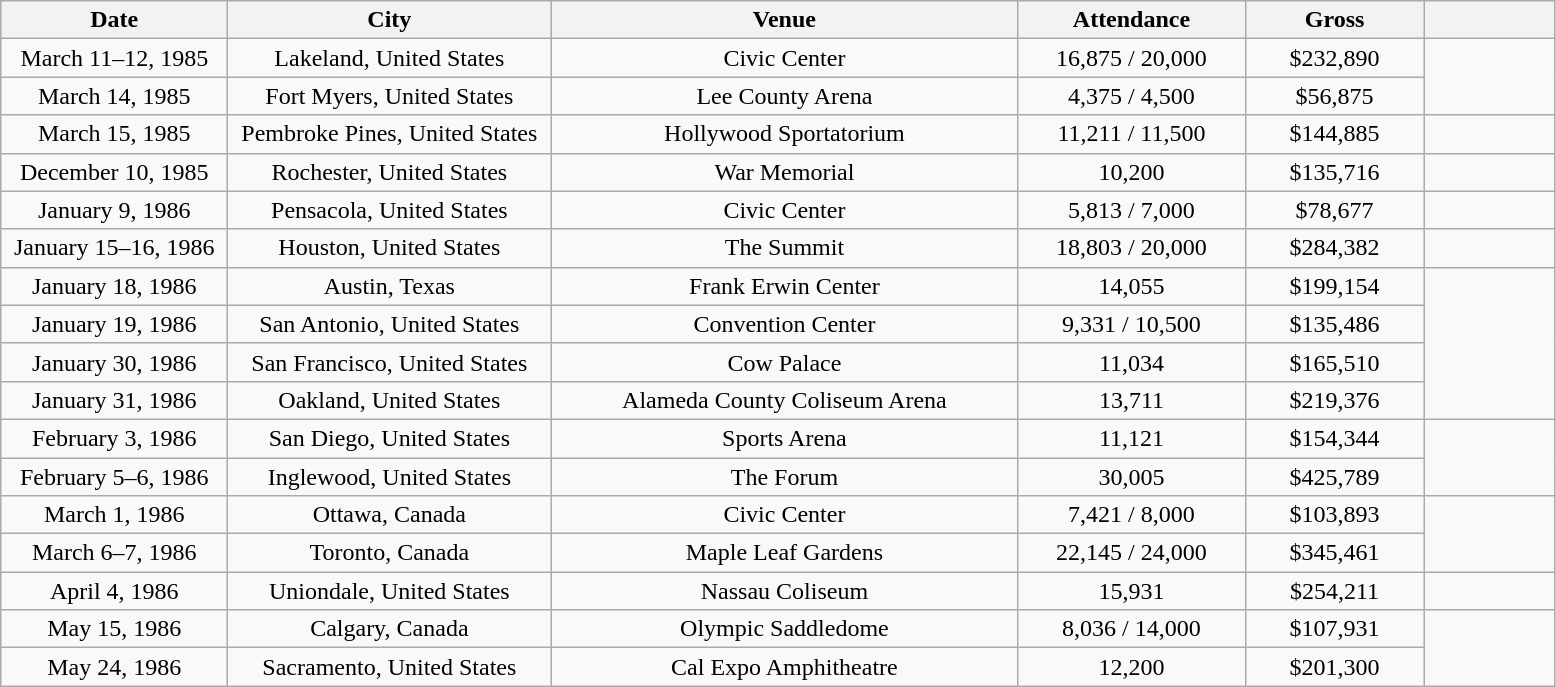<table class="wikitable sortable plainrowheaders" style="text-align:center;">
<tr>
<th scope="col" style="width:9em;">Date</th>
<th scope="col" style="width:13em;">City</th>
<th scope="col" style="width:19em;">Venue</th>
<th scope="col" style="width:9em;">Attendance</th>
<th scope="col" style="width:7em;">Gross</th>
<th scope="col" style="width:5em;" class="unsortable"></th>
</tr>
<tr>
<td>March 11–12, 1985</td>
<td>Lakeland, United States</td>
<td>Civic Center</td>
<td>16,875 / 20,000</td>
<td>$232,890</td>
<td rowspan="2"></td>
</tr>
<tr>
<td>March 14, 1985</td>
<td>Fort Myers, United States</td>
<td>Lee County Arena</td>
<td>4,375 / 4,500</td>
<td>$56,875</td>
</tr>
<tr>
<td>March 15, 1985</td>
<td>Pembroke Pines, United States</td>
<td>Hollywood Sportatorium</td>
<td>11,211 / 11,500</td>
<td>$144,885</td>
<td></td>
</tr>
<tr>
<td>December 10, 1985</td>
<td>Rochester, United States</td>
<td>War Memorial</td>
<td>10,200</td>
<td>$135,716</td>
<td></td>
</tr>
<tr>
<td>January 9, 1986</td>
<td>Pensacola, United States</td>
<td>Civic Center</td>
<td>5,813 / 7,000</td>
<td>$78,677</td>
<td></td>
</tr>
<tr>
<td>January 15–16, 1986</td>
<td>Houston, United States</td>
<td>The Summit</td>
<td>18,803 / 20,000</td>
<td>$284,382</td>
<td></td>
</tr>
<tr>
<td>January 18, 1986</td>
<td>Austin, Texas</td>
<td>Frank Erwin Center</td>
<td>14,055</td>
<td>$199,154</td>
<td rowspan="4"></td>
</tr>
<tr>
<td>January 19, 1986</td>
<td>San Antonio, United States</td>
<td>Convention Center</td>
<td>9,331 / 10,500</td>
<td>$135,486</td>
</tr>
<tr>
<td>January 30, 1986</td>
<td>San Francisco, United States</td>
<td>Cow Palace</td>
<td>11,034</td>
<td>$165,510</td>
</tr>
<tr>
<td>January 31, 1986</td>
<td>Oakland, United States</td>
<td>Alameda County Coliseum Arena</td>
<td>13,711</td>
<td>$219,376</td>
</tr>
<tr>
<td>February 3, 1986</td>
<td>San Diego, United States</td>
<td>Sports Arena</td>
<td>11,121</td>
<td>$154,344</td>
<td rowspan="2"></td>
</tr>
<tr>
<td>February 5–6, 1986</td>
<td>Inglewood, United States</td>
<td>The Forum</td>
<td>30,005</td>
<td>$425,789</td>
</tr>
<tr>
<td>March 1, 1986</td>
<td>Ottawa, Canada</td>
<td>Civic Center</td>
<td>7,421 / 8,000</td>
<td>$103,893</td>
<td rowspan="2"></td>
</tr>
<tr>
<td>March 6–7, 1986</td>
<td>Toronto, Canada</td>
<td>Maple Leaf Gardens</td>
<td>22,145 / 24,000</td>
<td>$345,461</td>
</tr>
<tr>
<td>April 4, 1986</td>
<td>Uniondale, United States</td>
<td>Nassau Coliseum</td>
<td>15,931</td>
<td>$254,211</td>
<td></td>
</tr>
<tr>
<td>May 15, 1986</td>
<td>Calgary, Canada</td>
<td>Olympic Saddledome</td>
<td>8,036 / 14,000</td>
<td>$107,931</td>
<td rowspan="2"></td>
</tr>
<tr>
<td>May 24, 1986</td>
<td>Sacramento, United States</td>
<td>Cal Expo Amphitheatre</td>
<td>12,200</td>
<td>$201,300</td>
</tr>
</table>
